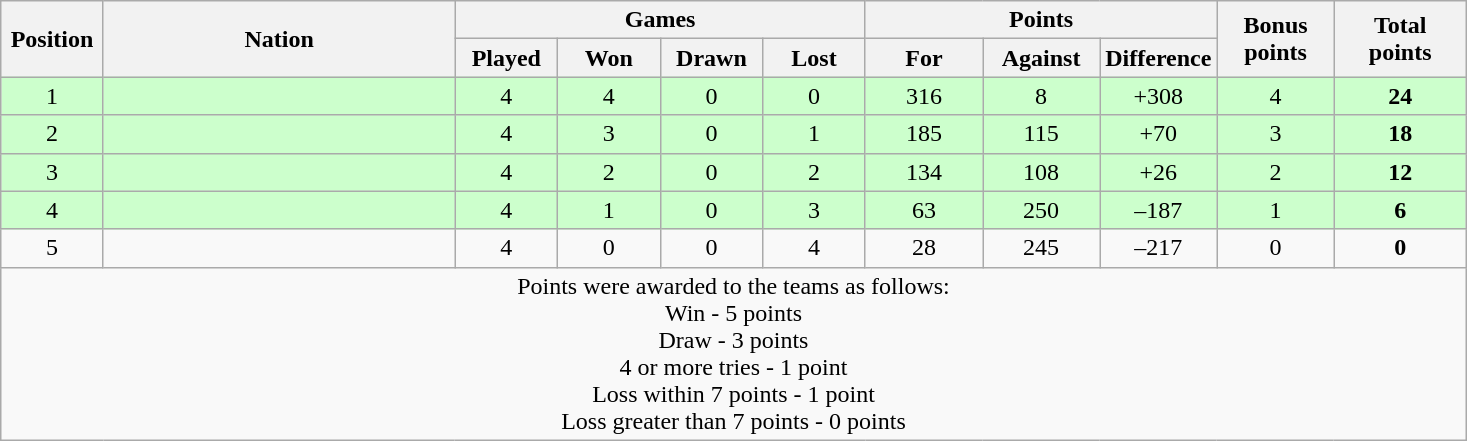<table class="wikitable" style="text-align:center">
<tr>
<th rowspan="2" style="width:7%;">Position</th>
<th rowspan="2" style="width:24%;">Nation</th>
<th colspan="4" style="width:30%;">Games</th>
<th colspan="3" style="width:32%;">Points</th>
<th rowspan="2" style="width:8%;">Bonus<br>points</th>
<th rowspan="2" style="width:10%;">Total<br>points</th>
</tr>
<tr>
<th style="width:7%;">Played</th>
<th style="width:7%;">Won</th>
<th style="width:7%;">Drawn</th>
<th style="width:7%;">Lost</th>
<th style="width:8%;">For</th>
<th style="width:8%;">Against</th>
<th style="width:8%;">Difference</th>
</tr>
<tr bgcolor="#ccffcc">
<td>1</td>
<td align="left"></td>
<td>4</td>
<td>4</td>
<td>0</td>
<td>0</td>
<td>316</td>
<td>8</td>
<td>+308</td>
<td>4</td>
<td><strong>24</strong></td>
</tr>
<tr bgcolor="#ccffcc">
<td>2</td>
<td align="left"></td>
<td>4</td>
<td>3</td>
<td>0</td>
<td>1</td>
<td>185</td>
<td>115</td>
<td>+70</td>
<td>3</td>
<td><strong>18</strong></td>
</tr>
<tr bgcolor="#ccffcc">
<td>3</td>
<td align="left"></td>
<td>4</td>
<td>2</td>
<td>0</td>
<td>2</td>
<td>134</td>
<td>108</td>
<td>+26</td>
<td>2</td>
<td><strong>12</strong></td>
</tr>
<tr bgcolor="#ccffcc">
<td>4</td>
<td align="left"></td>
<td>4</td>
<td>1</td>
<td>0</td>
<td>3</td>
<td>63</td>
<td>250</td>
<td>–187</td>
<td>1</td>
<td><strong>6</strong></td>
</tr>
<tr>
<td>5</td>
<td align="left"></td>
<td>4</td>
<td>0</td>
<td>0</td>
<td>4</td>
<td>28</td>
<td>245</td>
<td>–217</td>
<td>0</td>
<td><strong>0</strong></td>
</tr>
<tr>
<td colspan="100%" style="text-align:center;">Points were awarded to the teams as follows:<br>Win - 5 points<br>Draw - 3 points<br> 4 or more tries - 1 point<br> Loss within 7 points - 1 point<br>Loss greater than 7 points - 0 points</td>
</tr>
</table>
